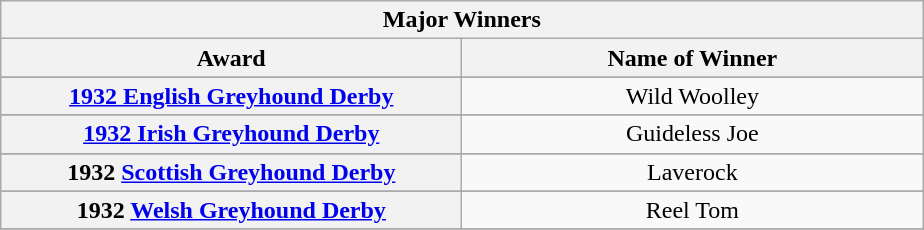<table class="wikitable">
<tr>
<th colspan="2">Major Winners</th>
</tr>
<tr>
<th width=300>Award</th>
<th width=300>Name of Winner</th>
</tr>
<tr>
</tr>
<tr align=center>
<th><a href='#'>1932 English Greyhound Derby</a></th>
<td>Wild Woolley</td>
</tr>
<tr>
</tr>
<tr align=center>
<th><a href='#'>1932 Irish Greyhound Derby</a></th>
<td>Guideless Joe</td>
</tr>
<tr>
</tr>
<tr align=center>
<th>1932 <a href='#'>Scottish Greyhound Derby</a></th>
<td>Laverock</td>
</tr>
<tr>
</tr>
<tr align=center>
<th>1932 <a href='#'>Welsh Greyhound Derby</a></th>
<td>Reel Tom</td>
</tr>
<tr>
</tr>
</table>
